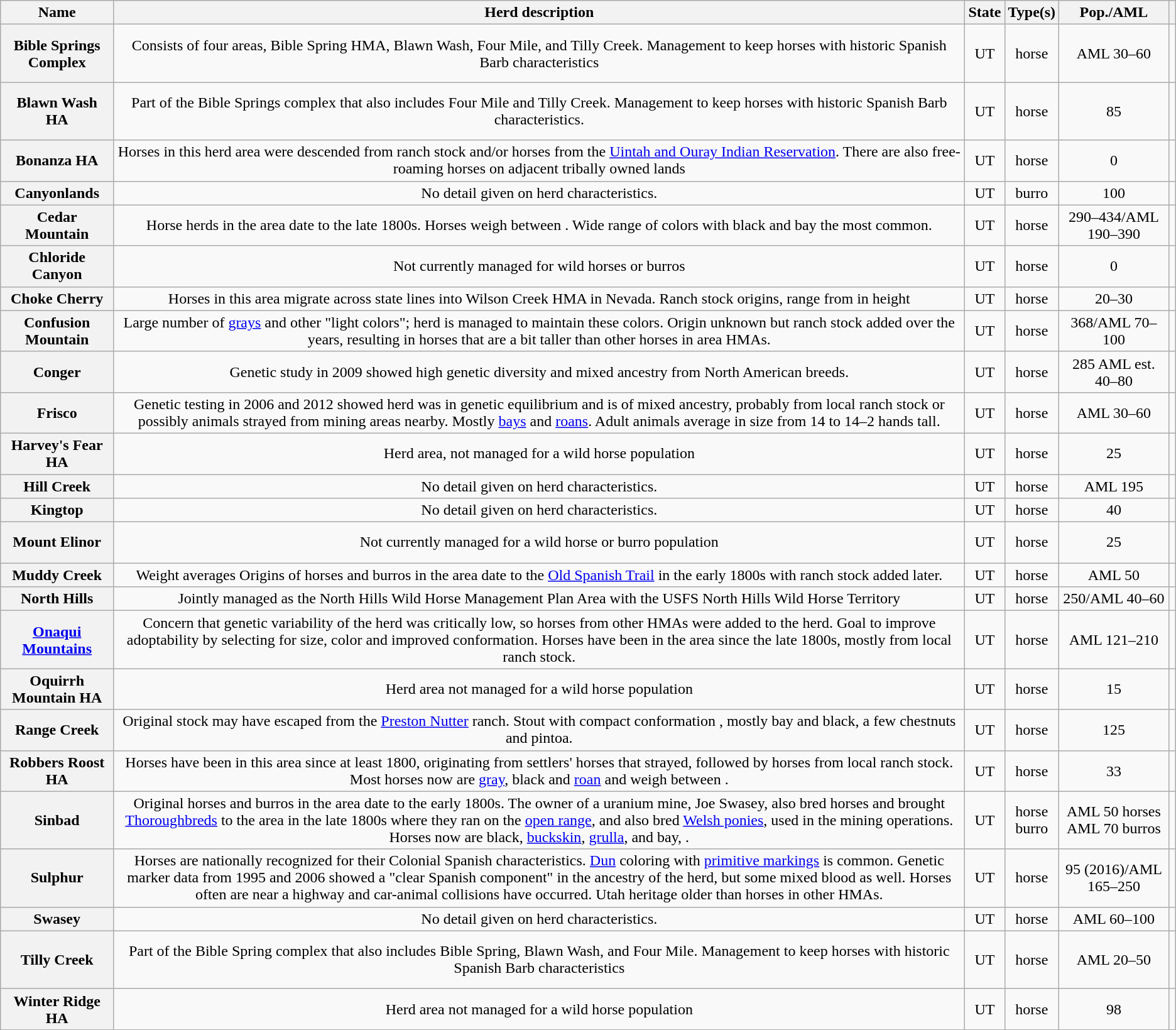<table class = "wikitable sortable" style="text-align:center;">
<tr>
<th scope="col">Name</th>
<th scope="col" class="unsortable">Herd description</th>
<th scope="col" class="unsortable">State</th>
<th scope="col">Type(s)</th>
<th scope="col">Pop./AML</th>
<th scope="col" class="unsortable"></th>
</tr>
<tr>
<th scope="row">Bible Springs Complex</th>
<td>Consists of four areas, Bible Spring HMA, Blawn Wash, Four Mile, and Tilly Creek. Management to keep horses with historic Spanish Barb characteristics</td>
<td>UT</td>
<td>horse</td>
<td>AML 30–60</td>
<td><br><br><br></td>
</tr>
<tr>
<th scope="row">Blawn Wash HA</th>
<td>Part of the Bible Springs complex that also includes Four Mile and Tilly Creek. Management to keep horses with historic Spanish Barb characteristics.</td>
<td>UT</td>
<td>horse</td>
<td>85</td>
<td><br><br><br></td>
</tr>
<tr>
<th scope="row">Bonanza HA</th>
<td>Horses in this herd area were descended from ranch stock and/or horses from the <a href='#'>Uintah and Ouray Indian Reservation</a>.  There are also free-roaming horses on adjacent tribally owned lands</td>
<td>UT</td>
<td>horse</td>
<td>0</td>
<td><br></td>
</tr>
<tr>
<th scope="row">Canyonlands</th>
<td>No detail given on herd characteristics.</td>
<td>UT</td>
<td>burro</td>
<td>100</td>
<td><br></td>
</tr>
<tr>
<th scope="row">Cedar Mountain</th>
<td>Horse herds in the area date to the late 1800s. Horses weigh between . Wide range of colors with black and bay the most common.</td>
<td>UT</td>
<td>horse</td>
<td>290–434/AML 190–390</td>
<td><br><br></td>
</tr>
<tr>
<th scope="row">Chloride Canyon</th>
<td>Not currently managed for wild horses or burros</td>
<td>UT</td>
<td>horse</td>
<td>0</td>
<td></td>
</tr>
<tr>
<th scope="row">Choke Cherry</th>
<td>Horses in this area migrate across state lines into Wilson Creek HMA in Nevada. Ranch stock origins, range from  in height</td>
<td>UT</td>
<td>horse</td>
<td>20–30</td>
<td><br></td>
</tr>
<tr>
<th scope="row">Confusion Mountain</th>
<td>Large number of <a href='#'>grays</a> and other "light colors"; herd is managed to maintain these colors.  Origin unknown but ranch stock added over the years, resulting in horses that are a bit taller than other horses in area HMAs.</td>
<td>UT</td>
<td>horse</td>
<td>368/AML 70–100</td>
<td><br><br></td>
</tr>
<tr>
<th scope="row">Conger</th>
<td>Genetic study in 2009 showed high genetic diversity and mixed ancestry from North American breeds.</td>
<td>UT</td>
<td>horse</td>
<td>285 AML est. 40–80</td>
<td></td>
</tr>
<tr>
<th scope="row">Frisco</th>
<td>Genetic testing in 2006 and 2012 showed herd was in genetic equilibrium and is of mixed ancestry, probably from local ranch stock or possibly animals strayed from mining areas nearby. Mostly <a href='#'>bays</a> and <a href='#'>roans</a>. Adult animals average in size from 14 to 14–2 hands tall.</td>
<td>UT</td>
<td>horse</td>
<td>AML 30–60</td>
<td><br><br></td>
</tr>
<tr>
<th scope="row">Harvey's Fear HA</th>
<td>Herd area, not managed for a wild horse population</td>
<td>UT</td>
<td>horse</td>
<td>25</td>
<td></td>
</tr>
<tr>
<th scope="row">Hill Creek</th>
<td>No detail given on herd characteristics.</td>
<td>UT</td>
<td>horse</td>
<td>AML 195</td>
<td><br></td>
</tr>
<tr>
<th scope="row">Kingtop</th>
<td>No detail given on herd characteristics.</td>
<td>UT</td>
<td>horse</td>
<td>40</td>
<td><br></td>
</tr>
<tr>
<th scope="row">Mount Elinor</th>
<td>Not currently managed for a wild horse or burro population</td>
<td>UT</td>
<td>horse</td>
<td>25</td>
<td><br><br></td>
</tr>
<tr>
<th scope="row">Muddy Creek</th>
<td>Weight averages  Origins of horses and burros in the area date to the <a href='#'>Old Spanish Trail</a> in the early 1800s with ranch stock added later.</td>
<td>UT</td>
<td>horse</td>
<td>AML 50</td>
<td><br></td>
</tr>
<tr>
<th scope="row">North Hills</th>
<td>Jointly managed as the North Hills Wild Horse Management Plan Area with the USFS North Hills Wild Horse Territory</td>
<td>UT</td>
<td>horse</td>
<td>250/AML 40–60</td>
<td><br></td>
</tr>
<tr>
<th scope="row"><a href='#'>Onaqui Mountains</a></th>
<td>Concern that genetic variability of the herd was critically low, so horses from other HMAs were added to the herd. Goal to improve adoptability by selecting for size, color and improved conformation. Horses have been in the area since the late 1800s, mostly from local ranch stock.</td>
<td>UT</td>
<td>horse</td>
<td>AML 121–210</td>
<td><br><br></td>
</tr>
<tr>
<th scope="row">Oquirrh Mountain HA</th>
<td>Herd area not managed for a wild horse population</td>
<td>UT</td>
<td>horse</td>
<td>15</td>
<td></td>
</tr>
<tr>
<th scope="row">Range Creek</th>
<td>Original stock may have escaped from the <a href='#'>Preston Nutter</a> ranch. Stout with compact conformation , mostly bay and black, a few chestnuts and pintoa.</td>
<td>UT</td>
<td>horse</td>
<td>125</td>
<td><br><br></td>
</tr>
<tr>
<th scope="row">Robbers Roost HA</th>
<td>Horses have been in this area since at least 1800, originating from settlers' horses that strayed, followed by horses from local ranch stock.  Most horses now are <a href='#'>gray</a>, black and <a href='#'>roan</a> and weigh between .</td>
<td>UT</td>
<td>horse</td>
<td>33</td>
<td><br></td>
</tr>
<tr>
<th scope="row">Sinbad</th>
<td>Original horses and burros in the area date to the early 1800s.  The owner of a uranium mine, Joe Swasey, also bred horses and brought <a href='#'>Thoroughbreds</a> to the area in the late 1800s where they ran on the <a href='#'>open range</a>, and also bred <a href='#'>Welsh ponies</a>, used in the mining operations.  Horses now are black, <a href='#'>buckskin</a>, <a href='#'>grulla</a>, and bay, .</td>
<td>UT</td>
<td>horse<br>burro</td>
<td>AML 50 horses<br>AML 70 burros</td>
<td><br><br></td>
</tr>
<tr>
<th scope="row">Sulphur</th>
<td>Horses are nationally recognized for their Colonial Spanish characteristics.  <a href='#'>Dun</a> coloring with <a href='#'>primitive markings</a> is common. Genetic marker data from 1995 and 2006 showed a "clear Spanish component" in the ancestry of the herd, but some mixed blood as well. Horses often are near a highway and car-animal collisions have occurred. Utah heritage older than horses in other HMAs.</td>
<td>UT</td>
<td>horse</td>
<td>95 (2016)/AML 165–250</td>
<td><br><br></td>
</tr>
<tr>
<th scope="row">Swasey</th>
<td>No detail given on herd characteristics.</td>
<td>UT</td>
<td>horse</td>
<td>AML 60–100</td>
<td></td>
</tr>
<tr>
<th scope="row">Tilly Creek</th>
<td>Part of the Bible Spring complex that also includes Bible Spring, Blawn Wash, and Four Mile. Management to keep horses with historic Spanish Barb characteristics</td>
<td>UT</td>
<td>horse</td>
<td>AML 20–50</td>
<td><br><br><br></td>
</tr>
<tr>
<th scope="row">Winter Ridge HA</th>
<td>Herd area not managed for a wild horse population</td>
<td>UT</td>
<td>horse</td>
<td>98</td>
<td><br></td>
</tr>
</table>
